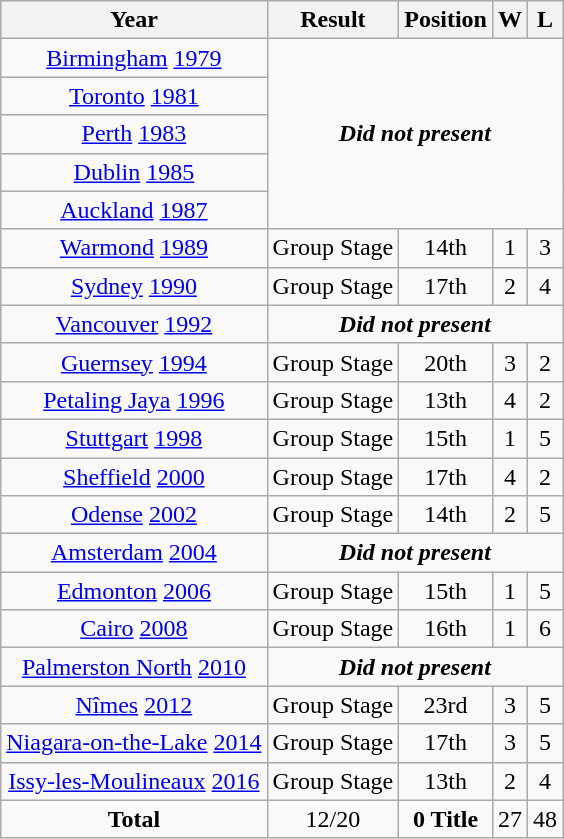<table class="wikitable" style="text-align: center;">
<tr>
<th>Year</th>
<th>Result</th>
<th>Position</th>
<th>W</th>
<th>L</th>
</tr>
<tr>
<td> <a href='#'>Birmingham</a> <a href='#'>1979</a></td>
<td rowspan="5" colspan="4" align="center"><strong><em>Did not present</em></strong></td>
</tr>
<tr>
<td> <a href='#'>Toronto</a> <a href='#'>1981</a></td>
</tr>
<tr>
<td> <a href='#'>Perth</a> <a href='#'>1983</a></td>
</tr>
<tr>
<td> <a href='#'>Dublin</a> <a href='#'>1985</a></td>
</tr>
<tr>
<td> <a href='#'>Auckland</a> <a href='#'>1987</a></td>
</tr>
<tr>
<td> <a href='#'>Warmond</a> <a href='#'>1989</a></td>
<td>Group Stage</td>
<td>14th</td>
<td>1</td>
<td>3</td>
</tr>
<tr>
<td> <a href='#'>Sydney</a> <a href='#'>1990</a></td>
<td>Group Stage</td>
<td>17th</td>
<td>2</td>
<td>4</td>
</tr>
<tr>
<td> <a href='#'>Vancouver</a> <a href='#'>1992</a></td>
<td colspan="4" align="center"><strong><em>Did not present</em></strong></td>
</tr>
<tr>
<td> <a href='#'>Guernsey</a> <a href='#'>1994</a></td>
<td>Group Stage</td>
<td>20th</td>
<td>3</td>
<td>2</td>
</tr>
<tr>
<td> <a href='#'>Petaling Jaya</a> <a href='#'>1996</a></td>
<td>Group Stage</td>
<td>13th</td>
<td>4</td>
<td>2</td>
</tr>
<tr>
<td> <a href='#'>Stuttgart</a> <a href='#'>1998</a></td>
<td>Group Stage</td>
<td>15th</td>
<td>1</td>
<td>5</td>
</tr>
<tr>
<td> <a href='#'>Sheffield</a> <a href='#'>2000</a></td>
<td>Group Stage</td>
<td>17th</td>
<td>4</td>
<td>2</td>
</tr>
<tr>
<td> <a href='#'>Odense</a> <a href='#'>2002</a></td>
<td>Group Stage</td>
<td>14th</td>
<td>2</td>
<td>5</td>
</tr>
<tr>
<td> <a href='#'>Amsterdam</a> <a href='#'>2004</a></td>
<td colspan="4" align="center"><strong><em>Did not present</em></strong></td>
</tr>
<tr>
<td> <a href='#'>Edmonton</a> <a href='#'>2006</a></td>
<td>Group Stage</td>
<td>15th</td>
<td>1</td>
<td>5</td>
</tr>
<tr>
<td> <a href='#'>Cairo</a> <a href='#'>2008</a></td>
<td>Group Stage</td>
<td>16th</td>
<td>1</td>
<td>6</td>
</tr>
<tr>
<td> <a href='#'>Palmerston North</a> <a href='#'>2010</a></td>
<td colspan="4" align="center"><strong><em>Did not present</em></strong></td>
</tr>
<tr>
<td> <a href='#'>Nîmes</a> <a href='#'>2012</a></td>
<td>Group Stage</td>
<td>23rd</td>
<td>3</td>
<td>5</td>
</tr>
<tr>
<td> <a href='#'>Niagara-on-the-Lake</a> <a href='#'>2014</a></td>
<td>Group Stage</td>
<td>17th</td>
<td>3</td>
<td>5</td>
</tr>
<tr>
<td> <a href='#'>Issy-les-Moulineaux</a> <a href='#'>2016</a></td>
<td>Group Stage</td>
<td>13th</td>
<td>2</td>
<td>4</td>
</tr>
<tr>
<td><strong>Total</strong></td>
<td>12/20</td>
<td><strong>0 Title</strong></td>
<td>27</td>
<td>48</td>
</tr>
</table>
